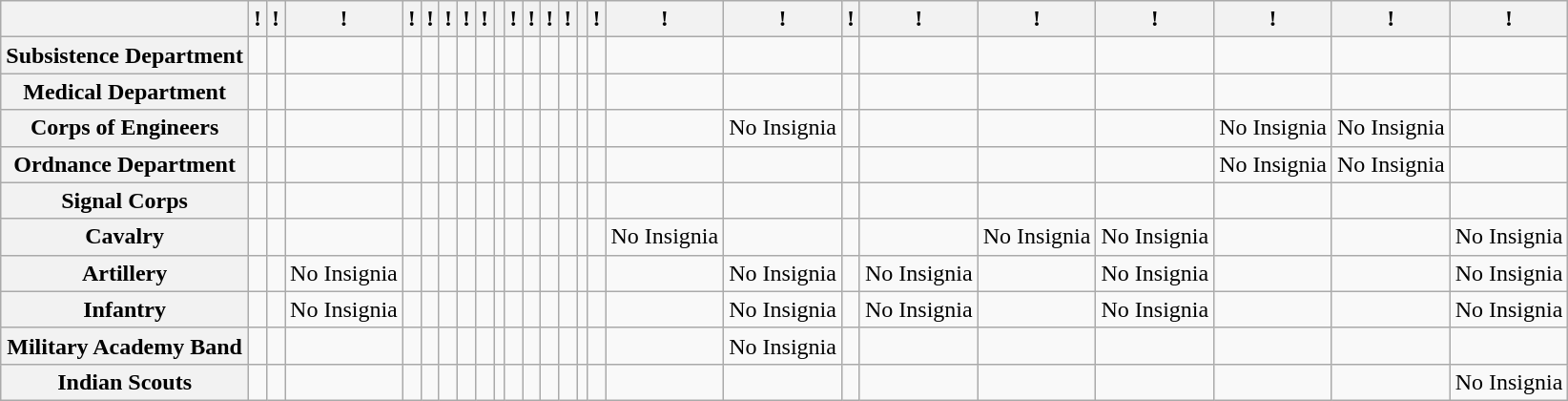<table class="wikitable">
<tr>
<th></th>
<th>!<small></small></th>
<th>!<small></small></th>
<th>!<small></small></th>
<th>!<small></small></th>
<th>!<small></small></th>
<th>!<small></small></th>
<th>!<small></small></th>
<th>!<small></small></th>
<th><small></small></th>
<th>!<small></small></th>
<th>!<small></small></th>
<th>!<small></small></th>
<th>!<small></small></th>
<th><small></small></th>
<th>!<small></small></th>
<th>!<small></small></th>
<th>!<small></small></th>
<th>!<small></small></th>
<th>!<small></small></th>
<th>!<small></small></th>
<th>!<small></small></th>
<th>!<small></small></th>
<th>!<small></small></th>
<th>!<small></small></th>
</tr>
<tr>
<th>Subsistence Department</th>
<td></td>
<td></td>
<td></td>
<td></td>
<td></td>
<td></td>
<td></td>
<td></td>
<td></td>
<td></td>
<td></td>
<td></td>
<td></td>
<td></td>
<td></td>
<td></td>
<td></td>
<td></td>
<td></td>
<td></td>
<td></td>
<td></td>
<td></td>
<td></td>
</tr>
<tr>
<th>Medical Department</th>
<td></td>
<td></td>
<td></td>
<td></td>
<td></td>
<td></td>
<td></td>
<td></td>
<td></td>
<td></td>
<td></td>
<td></td>
<td></td>
<td></td>
<td></td>
<td></td>
<td></td>
<td></td>
<td></td>
<td></td>
<td></td>
<td></td>
<td></td>
<td></td>
</tr>
<tr>
<th>Corps of Engineers</th>
<td></td>
<td></td>
<td></td>
<td></td>
<td></td>
<td></td>
<td></td>
<td></td>
<td></td>
<td></td>
<td></td>
<td></td>
<td></td>
<td></td>
<td></td>
<td></td>
<td>No Insignia</td>
<td></td>
<td></td>
<td></td>
<td></td>
<td>No Insignia</td>
<td>No Insignia</td>
<td></td>
</tr>
<tr>
<th>Ordnance Department</th>
<td></td>
<td></td>
<td></td>
<td></td>
<td></td>
<td></td>
<td></td>
<td></td>
<td></td>
<td></td>
<td></td>
<td></td>
<td></td>
<td></td>
<td></td>
<td></td>
<td></td>
<td></td>
<td></td>
<td></td>
<td></td>
<td>No Insignia</td>
<td>No Insignia</td>
<td></td>
</tr>
<tr>
<th>Signal Corps</th>
<td></td>
<td></td>
<td></td>
<td></td>
<td></td>
<td></td>
<td></td>
<td></td>
<td></td>
<td></td>
<td></td>
<td></td>
<td></td>
<td></td>
<td></td>
<td></td>
<td></td>
<td></td>
<td></td>
<td></td>
<td></td>
<td></td>
<td></td>
<td></td>
</tr>
<tr>
<th>Cavalry</th>
<td></td>
<td></td>
<td></td>
<td></td>
<td></td>
<td></td>
<td></td>
<td></td>
<td></td>
<td></td>
<td></td>
<td></td>
<td></td>
<td></td>
<td></td>
<td>No Insignia</td>
<td></td>
<td></td>
<td></td>
<td>No Insignia</td>
<td>No Insignia</td>
<td></td>
<td></td>
<td>No Insignia</td>
</tr>
<tr>
<th>Artillery</th>
<td></td>
<td></td>
<td>No Insignia</td>
<td></td>
<td></td>
<td></td>
<td></td>
<td></td>
<td></td>
<td></td>
<td></td>
<td></td>
<td></td>
<td></td>
<td></td>
<td></td>
<td>No Insignia</td>
<td></td>
<td>No Insignia</td>
<td></td>
<td>No Insignia</td>
<td></td>
<td></td>
<td>No Insignia</td>
</tr>
<tr>
<th>Infantry</th>
<td></td>
<td></td>
<td>No Insignia</td>
<td></td>
<td></td>
<td></td>
<td></td>
<td></td>
<td></td>
<td></td>
<td></td>
<td></td>
<td></td>
<td></td>
<td></td>
<td></td>
<td>No Insignia</td>
<td></td>
<td>No Insignia</td>
<td></td>
<td>No Insignia</td>
<td></td>
<td></td>
<td>No Insignia</td>
</tr>
<tr>
<th>Military Academy Band</th>
<td></td>
<td></td>
<td></td>
<td></td>
<td></td>
<td></td>
<td></td>
<td></td>
<td></td>
<td></td>
<td></td>
<td></td>
<td></td>
<td></td>
<td></td>
<td></td>
<td>No Insignia</td>
<td></td>
<td></td>
<td></td>
<td></td>
<td></td>
<td></td>
<td></td>
</tr>
<tr>
<th>Indian Scouts</th>
<td></td>
<td></td>
<td></td>
<td></td>
<td></td>
<td></td>
<td></td>
<td></td>
<td></td>
<td></td>
<td></td>
<td></td>
<td></td>
<td></td>
<td></td>
<td></td>
<td></td>
<td></td>
<td></td>
<td></td>
<td></td>
<td></td>
<td></td>
<td>No Insignia</td>
</tr>
</table>
